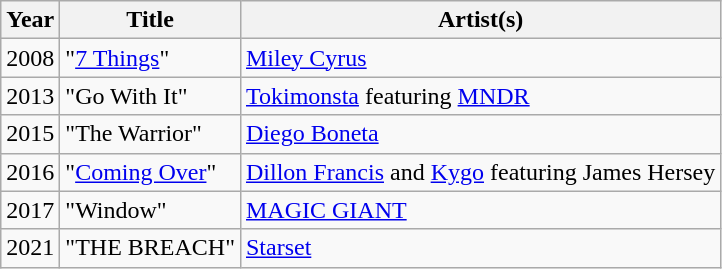<table class="wikitable sortable">
<tr>
<th>Year</th>
<th>Title</th>
<th>Artist(s)</th>
</tr>
<tr>
<td>2008</td>
<td>"<a href='#'>7 Things</a>"</td>
<td><a href='#'>Miley Cyrus</a></td>
</tr>
<tr>
<td>2013</td>
<td>"Go With It"</td>
<td><a href='#'>Tokimonsta</a> featuring <a href='#'>MNDR</a></td>
</tr>
<tr>
<td>2015</td>
<td>"The Warrior"</td>
<td><a href='#'>Diego Boneta</a></td>
</tr>
<tr>
<td>2016</td>
<td>"<a href='#'>Coming Over</a>"</td>
<td><a href='#'>Dillon Francis</a> and <a href='#'>Kygo</a> featuring James Hersey</td>
</tr>
<tr>
<td>2017</td>
<td>"Window"</td>
<td><a href='#'>MAGIC GIANT</a></td>
</tr>
<tr>
<td>2021</td>
<td>"THE BREACH"</td>
<td><a href='#'>Starset</a></td>
</tr>
</table>
